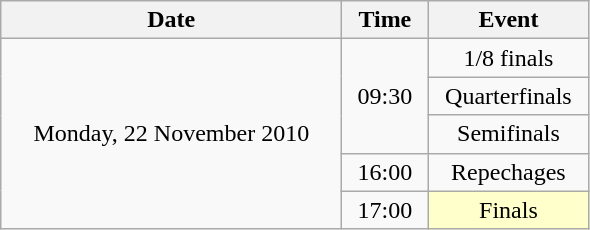<table class = "wikitable" style="text-align:center;">
<tr>
<th width=220>Date</th>
<th width=50>Time</th>
<th width=100>Event</th>
</tr>
<tr>
<td rowspan=5>Monday, 22 November 2010</td>
<td rowspan=3>09:30</td>
<td>1/8 finals</td>
</tr>
<tr>
<td>Quarterfinals</td>
</tr>
<tr>
<td>Semifinals</td>
</tr>
<tr>
<td>16:00</td>
<td>Repechages</td>
</tr>
<tr>
<td>17:00</td>
<td bgcolor=ffffcc>Finals</td>
</tr>
</table>
